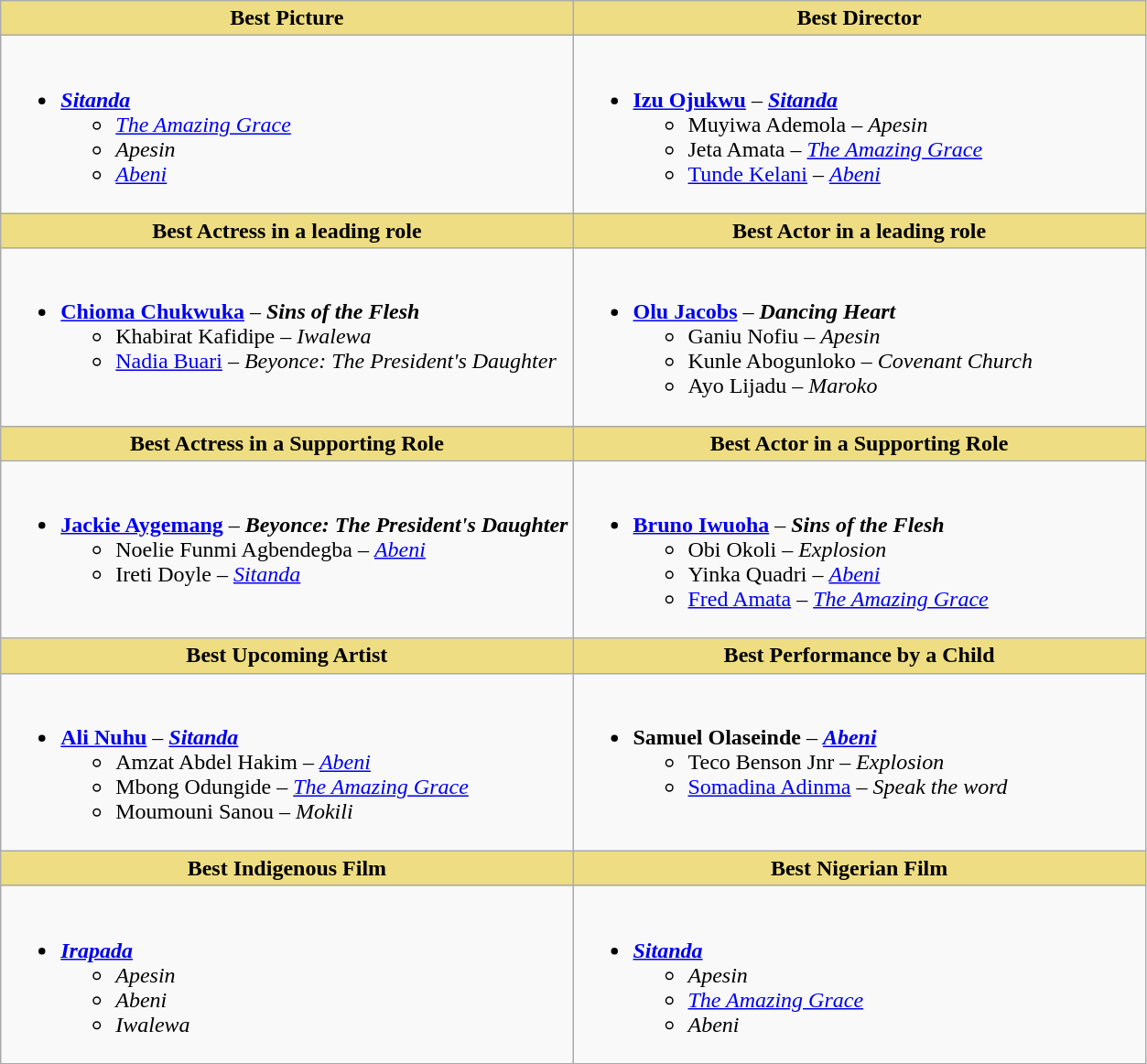<table class=wikitable>
<tr>
<th style="background:#EEDD82;" width=50%>Best Picture</th>
<th style="background:#EEDD82;" width=50%>Best Director</th>
</tr>
<tr>
<td valign="top"><br><ul><li><strong><em><a href='#'>Sitanda</a></em></strong><ul><li><em><a href='#'>The Amazing Grace</a></em></li><li><em>Apesin</em></li><li><em><a href='#'>Abeni</a></em></li></ul></li></ul></td>
<td valign="top"><br><ul><li><strong><a href='#'>Izu Ojukwu</a></strong> – <strong><em><a href='#'>Sitanda</a></em></strong><ul><li>Muyiwa Ademola – <em>Apesin</em></li><li>Jeta Amata – <em><a href='#'>The Amazing Grace</a></em></li><li><a href='#'>Tunde Kelani</a> – <em><a href='#'>Abeni</a></em></li></ul></li></ul></td>
</tr>
<tr>
<th style="background:#EEDD82;">Best Actress in a leading role</th>
<th style="background:#EEDD82;">Best Actor in a leading role</th>
</tr>
<tr>
<td valign="top"><br><ul><li><strong><a href='#'>Chioma Chukwuka</a></strong> – <strong><em>Sins of the Flesh</em></strong><ul><li>Khabirat Kafidipe – <em>Iwalewa</em></li><li><a href='#'>Nadia Buari</a> – <em>Beyonce: The President's Daughter</em></li></ul></li></ul></td>
<td valign="top"><br><ul><li><strong><a href='#'>Olu Jacobs</a></strong> – <strong><em>Dancing Heart</em></strong><ul><li>Ganiu Nofiu – <em>Apesin</em></li><li>Kunle Abogunloko – <em>Covenant Church</em></li><li>Ayo Lijadu – <em>Maroko</em></li></ul></li></ul></td>
</tr>
<tr>
<th style="background:#EEDD82;">Best Actress in a Supporting Role</th>
<th style="background:#EEDD82;">Best Actor in a Supporting Role</th>
</tr>
<tr>
<td valign="top"><br><ul><li><strong><a href='#'>Jackie Aygemang</a></strong> – <strong><em>Beyonce: The President's Daughter</em></strong><ul><li>Noelie Funmi Agbendegba – <em><a href='#'>Abeni</a></em></li><li>Ireti Doyle – <em><a href='#'>Sitanda</a></em></li></ul></li></ul></td>
<td valign="top"><br><ul><li><strong><a href='#'>Bruno Iwuoha</a></strong> – <strong><em>Sins of the Flesh</em></strong><ul><li>Obi Okoli – <em>Explosion</em></li><li>Yinka Quadri – <em><a href='#'>Abeni</a></em></li><li><a href='#'>Fred Amata</a> – <em><a href='#'>The Amazing Grace</a></em></li></ul></li></ul></td>
</tr>
<tr>
<th style="background:#EEDD82;">Best Upcoming Artist</th>
<th style="background:#EEDD82;">Best Performance by a Child</th>
</tr>
<tr>
<td valign="top"><br><ul><li><strong><a href='#'>Ali Nuhu</a></strong> – <strong><em><a href='#'>Sitanda</a></em></strong><ul><li>Amzat Abdel Hakim – <em><a href='#'>Abeni</a></em></li><li>Mbong Odungide – <em><a href='#'>The Amazing Grace</a></em></li><li>Moumouni Sanou – <em>Mokili</em></li></ul></li></ul></td>
<td valign="top"><br><ul><li><strong>Samuel Olaseinde</strong> – <strong><em><a href='#'>Abeni</a></em></strong><ul><li>Teco Benson Jnr – <em>Explosion</em></li><li><a href='#'>Somadina Adinma</a> – <em>Speak the word</em></li></ul></li></ul></td>
</tr>
<tr>
<th style="background:#EEDD82;">Best Indigenous Film</th>
<th style="background:#EEDD82;">Best Nigerian Film</th>
</tr>
<tr>
<td valign="top"><br><ul><li><strong><em><a href='#'>Irapada</a></em></strong><ul><li><em>Apesin</em></li><li><em>Abeni</em></li><li><em>Iwalewa</em></li></ul></li></ul></td>
<td valign="top"><br><ul><li><strong><em><a href='#'>Sitanda</a></em></strong><ul><li><em>Apesin</em></li><li><em><a href='#'>The Amazing Grace</a></em></li><li><em>Abeni</em></li></ul></li></ul></td>
</tr>
</table>
